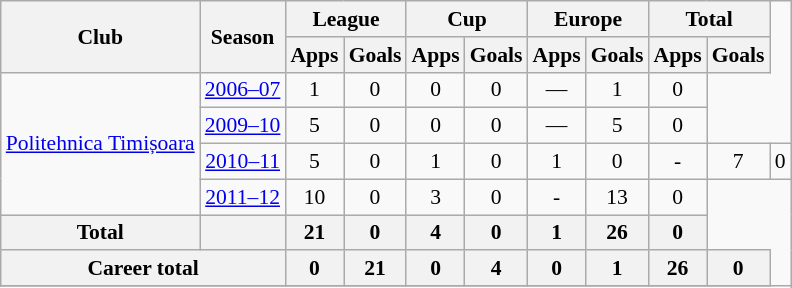<table class="wikitable" style="font-size:90%; text-align: center">
<tr>
<th rowspan=2>Club</th>
<th rowspan=2>Season</th>
<th colspan=2>League</th>
<th colspan=2>Cup</th>
<th colspan=2>Europe</th>
<th colspan=2>Total</th>
</tr>
<tr>
<th>Apps</th>
<th>Goals</th>
<th>Apps</th>
<th>Goals</th>
<th>Apps</th>
<th>Goals</th>
<th>Apps</th>
<th>Goals</th>
</tr>
<tr>
<td rowspan=4><a href='#'>Politehnica Timișoara</a></td>
<td><a href='#'>2006–07</a></td>
<td>1</td>
<td>0</td>
<td>0</td>
<td>0</td>
<td ->—</td>
<td>1</td>
<td>0</td>
</tr>
<tr>
<td><a href='#'>2009–10</a></td>
<td>5</td>
<td>0</td>
<td>0</td>
<td>0</td>
<td ->—</td>
<td>5</td>
<td>0</td>
</tr>
<tr>
<td><a href='#'>2010–11</a></td>
<td>5</td>
<td>0</td>
<td>1</td>
<td>0</td>
<td>1</td>
<td>0</td>
<td>-</td>
<td>7</td>
<td>0</td>
</tr>
<tr>
<td><a href='#'>2011–12</a></td>
<td>10</td>
<td>0</td>
<td>3</td>
<td>0</td>
<td>-</td>
<td>13</td>
<td>0</td>
</tr>
<tr>
<th colspan=1>Total</th>
<th></th>
<th>21</th>
<th>0</th>
<th>4</th>
<th>0</th>
<th>1</th>
<th>26</th>
<th>0</th>
</tr>
<tr>
<th colspan=2>Career total</th>
<th>0</th>
<th>21</th>
<th>0</th>
<th>4</th>
<th>0</th>
<th>1</th>
<th>26</th>
<th>0</th>
</tr>
<tr>
</tr>
</table>
